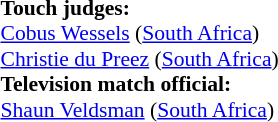<table style="width:100%; font-size:90%;">
<tr>
<td><br><strong>Touch judges:</strong>
<br><a href='#'>Cobus Wessels</a> (<a href='#'>South Africa</a>)
<br><a href='#'>Christie du Preez</a> (<a href='#'>South Africa</a>)
<br><strong>Television match official:</strong>
<br><a href='#'>Shaun Veldsman</a> (<a href='#'>South Africa</a>)</td>
</tr>
</table>
